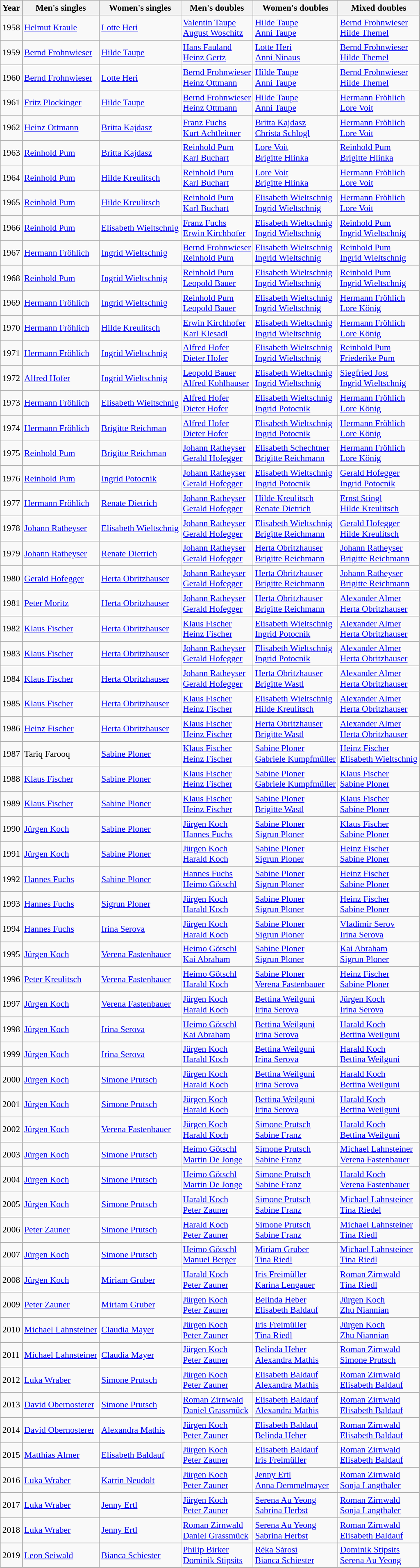<table class=wikitable style="font-size:90%;">
<tr>
<th>Year</th>
<th>Men's singles</th>
<th>Women's singles</th>
<th>Men's doubles</th>
<th>Women's doubles</th>
<th>Mixed doubles</th>
</tr>
<tr>
<td>1958</td>
<td><a href='#'>Helmut Kraule</a></td>
<td><a href='#'>Lotte Heri</a></td>
<td><a href='#'>Valentin Taupe</a><br><a href='#'>August Woschitz</a></td>
<td><a href='#'>Hilde Taupe</a><br><a href='#'>Anni Taupe</a></td>
<td><a href='#'>Bernd Frohnwieser</a><br><a href='#'>Hilde Themel</a></td>
</tr>
<tr>
<td>1959</td>
<td><a href='#'>Bernd Frohnwieser</a></td>
<td><a href='#'>Hilde Taupe</a></td>
<td><a href='#'>Hans Fauland</a><br><a href='#'>Heinz Gertz</a></td>
<td><a href='#'>Lotte Heri</a><br><a href='#'>Anni Ninaus</a></td>
<td><a href='#'>Bernd Frohnwieser</a><br><a href='#'>Hilde Themel</a></td>
</tr>
<tr>
<td>1960</td>
<td><a href='#'>Bernd Frohnwieser</a></td>
<td><a href='#'>Lotte Heri</a></td>
<td><a href='#'>Bernd Frohnwieser</a><br><a href='#'>Heinz Ottmann</a></td>
<td><a href='#'>Hilde Taupe</a><br><a href='#'>Anni Taupe</a></td>
<td><a href='#'>Bernd Frohnwieser</a><br><a href='#'>Hilde Themel</a></td>
</tr>
<tr>
<td>1961</td>
<td><a href='#'>Fritz Plockinger</a></td>
<td><a href='#'>Hilde Taupe</a></td>
<td><a href='#'>Bernd Frohnwieser</a><br><a href='#'>Heinz Ottmann</a></td>
<td><a href='#'>Hilde Taupe</a><br><a href='#'>Anni Taupe</a></td>
<td><a href='#'>Hermann Fröhlich</a><br><a href='#'>Lore Voit</a></td>
</tr>
<tr>
<td>1962</td>
<td><a href='#'>Heinz Ottmann</a></td>
<td><a href='#'>Britta Kajdasz</a></td>
<td><a href='#'>Franz Fuchs</a><br><a href='#'>Kurt Achtleitner</a></td>
<td><a href='#'>Britta Kajdasz</a><br><a href='#'>Christa Schlogl</a></td>
<td><a href='#'>Hermann Fröhlich</a><br><a href='#'>Lore Voit</a></td>
</tr>
<tr>
<td>1963</td>
<td><a href='#'>Reinhold Pum</a></td>
<td><a href='#'>Britta Kajdasz</a></td>
<td><a href='#'>Reinhold Pum</a><br><a href='#'>Karl Buchart</a></td>
<td><a href='#'>Lore Voit</a><br><a href='#'>Brigitte Hlinka</a></td>
<td><a href='#'>Reinhold Pum</a><br><a href='#'>Brigitte Hlinka</a></td>
</tr>
<tr>
<td>1964</td>
<td><a href='#'>Reinhold Pum</a></td>
<td><a href='#'>Hilde Kreulitsch</a></td>
<td><a href='#'>Reinhold Pum</a><br><a href='#'>Karl Buchart</a></td>
<td><a href='#'>Lore Voit</a><br><a href='#'>Brigitte Hlinka</a></td>
<td><a href='#'>Hermann Fröhlich</a><br><a href='#'>Lore Voit</a></td>
</tr>
<tr>
<td>1965</td>
<td><a href='#'>Reinhold Pum</a></td>
<td><a href='#'>Hilde Kreulitsch</a></td>
<td><a href='#'>Reinhold Pum</a><br><a href='#'>Karl Buchart</a></td>
<td><a href='#'>Elisabeth Wieltschnig</a><br><a href='#'>Ingrid Wieltschnig</a></td>
<td><a href='#'>Hermann Fröhlich</a><br><a href='#'>Lore Voit</a></td>
</tr>
<tr>
<td>1966</td>
<td><a href='#'>Reinhold Pum</a></td>
<td><a href='#'>Elisabeth Wieltschnig</a></td>
<td><a href='#'>Franz Fuchs</a><br><a href='#'>Erwin Kirchhofer</a></td>
<td><a href='#'>Elisabeth Wieltschnig</a><br><a href='#'>Ingrid Wieltschnig</a></td>
<td><a href='#'>Reinhold Pum</a><br><a href='#'>Ingrid Wieltschnig</a></td>
</tr>
<tr>
<td>1967</td>
<td><a href='#'>Hermann Fröhlich</a></td>
<td><a href='#'>Ingrid Wieltschnig</a></td>
<td><a href='#'>Bernd Frohnwieser</a><br><a href='#'>Reinhold Pum</a></td>
<td><a href='#'>Elisabeth Wieltschnig</a><br><a href='#'>Ingrid Wieltschnig</a></td>
<td><a href='#'>Reinhold Pum</a><br><a href='#'>Ingrid Wieltschnig</a></td>
</tr>
<tr>
<td>1968</td>
<td><a href='#'>Reinhold Pum</a></td>
<td><a href='#'>Ingrid Wieltschnig</a></td>
<td><a href='#'>Reinhold Pum</a><br><a href='#'>Leopold Bauer</a></td>
<td><a href='#'>Elisabeth Wieltschnig</a><br><a href='#'>Ingrid Wieltschnig</a></td>
<td><a href='#'>Reinhold Pum</a><br><a href='#'>Ingrid Wieltschnig</a></td>
</tr>
<tr>
<td>1969</td>
<td><a href='#'>Hermann Fröhlich</a></td>
<td><a href='#'>Ingrid Wieltschnig</a></td>
<td><a href='#'>Reinhold Pum</a><br><a href='#'>Leopold Bauer</a></td>
<td><a href='#'>Elisabeth Wieltschnig</a><br><a href='#'>Ingrid Wieltschnig</a></td>
<td><a href='#'>Hermann Fröhlich</a><br><a href='#'>Lore König</a></td>
</tr>
<tr>
<td>1970</td>
<td><a href='#'>Hermann Fröhlich</a></td>
<td><a href='#'>Hilde Kreulitsch</a></td>
<td><a href='#'>Erwin Kirchhofer</a><br><a href='#'>Karl Klesadl</a></td>
<td><a href='#'>Elisabeth Wieltschnig</a><br><a href='#'>Ingrid Wieltschnig</a></td>
<td><a href='#'>Hermann Fröhlich</a><br><a href='#'>Lore König</a></td>
</tr>
<tr>
<td>1971</td>
<td><a href='#'>Hermann Fröhlich</a></td>
<td><a href='#'>Ingrid Wieltschnig</a></td>
<td><a href='#'>Alfred Hofer</a><br><a href='#'>Dieter Hofer</a></td>
<td><a href='#'>Elisabeth Wieltschnig</a><br><a href='#'>Ingrid Wieltschnig</a></td>
<td><a href='#'>Reinhold Pum</a><br><a href='#'>Friederike Pum</a></td>
</tr>
<tr>
<td>1972</td>
<td><a href='#'>Alfred Hofer</a></td>
<td><a href='#'>Ingrid Wieltschnig</a></td>
<td><a href='#'>Leopold Bauer</a><br><a href='#'>Alfred Kohlhauser</a></td>
<td><a href='#'>Elisabeth Wieltschnig</a><br><a href='#'>Ingrid Wieltschnig</a></td>
<td><a href='#'>Siegfried Jost</a><br><a href='#'>Ingrid Wieltschnig</a></td>
</tr>
<tr>
<td>1973</td>
<td><a href='#'>Hermann Fröhlich</a></td>
<td><a href='#'>Elisabeth Wieltschnig</a></td>
<td><a href='#'>Alfred Hofer</a><br><a href='#'>Dieter Hofer</a></td>
<td><a href='#'>Elisabeth Wieltschnig</a><br><a href='#'>Ingrid Potocnik</a></td>
<td><a href='#'>Hermann Fröhlich</a><br><a href='#'>Lore König</a></td>
</tr>
<tr>
<td>1974</td>
<td><a href='#'>Hermann Fröhlich</a></td>
<td><a href='#'>Brigitte Reichman</a></td>
<td><a href='#'>Alfred Hofer</a><br><a href='#'>Dieter Hofer</a></td>
<td><a href='#'>Elisabeth Wieltschnig</a><br><a href='#'>Ingrid Potocnik</a></td>
<td><a href='#'>Hermann Fröhlich</a><br><a href='#'>Lore König</a></td>
</tr>
<tr>
<td>1975</td>
<td><a href='#'>Reinhold Pum</a></td>
<td><a href='#'>Brigitte Reichman</a></td>
<td><a href='#'>Johann Ratheyser</a><br><a href='#'>Gerald Hofegger</a></td>
<td><a href='#'>Elisabeth Schechtner</a><br><a href='#'>Brigitte Reichmann</a></td>
<td><a href='#'>Hermann Fröhlich</a><br><a href='#'>Lore König</a></td>
</tr>
<tr>
<td>1976</td>
<td><a href='#'>Reinhold Pum</a></td>
<td><a href='#'>Ingrid Potocnik</a></td>
<td><a href='#'>Johann Ratheyser</a><br><a href='#'>Gerald Hofegger</a></td>
<td><a href='#'>Elisabeth Wieltschnig</a><br><a href='#'>Ingrid Potocnik</a></td>
<td><a href='#'>Gerald Hofegger</a><br><a href='#'>Ingrid Potocnik</a></td>
</tr>
<tr>
<td>1977</td>
<td><a href='#'>Hermann Fröhlich</a></td>
<td><a href='#'>Renate Dietrich</a></td>
<td><a href='#'>Johann Ratheyser</a><br><a href='#'>Gerald Hofegger</a></td>
<td><a href='#'>Hilde Kreulitsch</a><br><a href='#'>Renate Dietrich</a></td>
<td><a href='#'>Ernst Stingl</a><br><a href='#'>Hilde Kreulitsch</a></td>
</tr>
<tr>
<td>1978</td>
<td><a href='#'>Johann Ratheyser</a></td>
<td><a href='#'>Elisabeth Wieltschnig</a></td>
<td><a href='#'>Johann Ratheyser</a><br><a href='#'>Gerald Hofegger</a></td>
<td><a href='#'>Elisabeth Wieltschnig</a><br><a href='#'>Brigitte Reichmann</a></td>
<td><a href='#'>Gerald Hofegger</a><br><a href='#'>Hilde Kreulitsch</a></td>
</tr>
<tr>
<td>1979</td>
<td><a href='#'>Johann Ratheyser</a></td>
<td><a href='#'>Renate Dietrich</a></td>
<td><a href='#'>Johann Ratheyser</a><br><a href='#'>Gerald Hofegger</a></td>
<td><a href='#'>Herta Obritzhauser</a><br><a href='#'>Brigitte Reichmann</a></td>
<td><a href='#'>Johann Ratheyser</a><br><a href='#'>Brigitte Reichmann</a></td>
</tr>
<tr>
<td>1980</td>
<td><a href='#'>Gerald Hofegger</a></td>
<td><a href='#'>Herta Obritzhauser</a></td>
<td><a href='#'>Johann Ratheyser</a><br><a href='#'>Gerald Hofegger</a></td>
<td><a href='#'>Herta Obritzhauser</a><br><a href='#'>Brigitte Reichmann</a></td>
<td><a href='#'>Johann Ratheyser</a><br><a href='#'>Brigitte Reichmann</a></td>
</tr>
<tr>
<td>1981</td>
<td><a href='#'>Peter Moritz</a></td>
<td><a href='#'>Herta Obritzhauser</a></td>
<td><a href='#'>Johann Ratheyser</a><br><a href='#'>Gerald Hofegger</a></td>
<td><a href='#'>Herta Obritzhauser</a><br><a href='#'>Brigitte Reichmann</a></td>
<td><a href='#'>Alexander Almer</a><br><a href='#'>Herta Obritzhauser</a></td>
</tr>
<tr>
<td>1982</td>
<td><a href='#'>Klaus Fischer</a></td>
<td><a href='#'>Herta Obritzhauser</a></td>
<td><a href='#'>Klaus Fischer</a><br><a href='#'>Heinz Fischer</a></td>
<td><a href='#'>Elisabeth Wieltschnig</a><br><a href='#'>Ingrid Potocnik</a></td>
<td><a href='#'>Alexander Almer</a><br><a href='#'>Herta Obritzhauser</a></td>
</tr>
<tr>
<td>1983</td>
<td><a href='#'>Klaus Fischer</a></td>
<td><a href='#'>Herta Obritzhauser</a></td>
<td><a href='#'>Johann Ratheyser</a><br><a href='#'>Gerald Hofegger</a></td>
<td><a href='#'>Elisabeth Wieltschnig</a><br><a href='#'>Ingrid Potocnik</a></td>
<td><a href='#'>Alexander Almer</a><br><a href='#'>Herta Obritzhauser</a></td>
</tr>
<tr>
<td>1984</td>
<td><a href='#'>Klaus Fischer</a></td>
<td><a href='#'>Herta Obritzhauser</a></td>
<td><a href='#'>Johann Ratheyser</a><br><a href='#'>Gerald Hofegger</a></td>
<td><a href='#'>Herta Obritzhauser</a><br><a href='#'>Brigitte Wastl</a></td>
<td><a href='#'>Alexander Almer</a><br><a href='#'>Herta Obritzhauser</a></td>
</tr>
<tr>
<td>1985</td>
<td><a href='#'>Klaus Fischer</a></td>
<td><a href='#'>Herta Obritzhauser</a></td>
<td><a href='#'>Klaus Fischer</a><br><a href='#'>Heinz Fischer</a></td>
<td><a href='#'>Elisabeth Wieltschnig</a><br><a href='#'>Hilde Kreulitsch</a></td>
<td><a href='#'>Alexander Almer</a><br><a href='#'>Herta Obritzhauser</a></td>
</tr>
<tr>
<td>1986</td>
<td><a href='#'>Heinz Fischer</a></td>
<td><a href='#'>Herta Obritzhauser</a></td>
<td><a href='#'>Klaus Fischer</a><br><a href='#'>Heinz Fischer</a></td>
<td><a href='#'>Herta Obritzhauser</a><br><a href='#'>Brigitte Wastl</a></td>
<td><a href='#'>Alexander Almer</a><br><a href='#'>Herta Obritzhauser</a></td>
</tr>
<tr>
<td>1987</td>
<td>Tariq Farooq</td>
<td><a href='#'>Sabine Ploner</a></td>
<td><a href='#'>Klaus Fischer</a><br><a href='#'>Heinz Fischer</a></td>
<td><a href='#'>Sabine Ploner</a><br><a href='#'>Gabriele Kumpfmüller</a></td>
<td><a href='#'>Heinz Fischer</a><br><a href='#'>Elisabeth Wieltschnig</a></td>
</tr>
<tr>
<td>1988</td>
<td><a href='#'>Klaus Fischer</a></td>
<td><a href='#'>Sabine Ploner</a></td>
<td><a href='#'>Klaus Fischer</a><br><a href='#'>Heinz Fischer</a></td>
<td><a href='#'>Sabine Ploner</a><br><a href='#'>Gabriele Kumpfmüller</a></td>
<td><a href='#'>Klaus Fischer</a><br><a href='#'>Sabine Ploner</a></td>
</tr>
<tr>
<td>1989</td>
<td><a href='#'>Klaus Fischer</a></td>
<td><a href='#'>Sabine Ploner</a></td>
<td><a href='#'>Klaus Fischer</a><br><a href='#'>Heinz Fischer</a></td>
<td><a href='#'>Sabine Ploner</a><br><a href='#'>Brigitte Wastl</a></td>
<td><a href='#'>Klaus Fischer</a><br><a href='#'>Sabine Ploner</a></td>
</tr>
<tr>
<td>1990</td>
<td><a href='#'>Jürgen Koch</a></td>
<td><a href='#'>Sabine Ploner</a></td>
<td><a href='#'>Jürgen Koch</a><br><a href='#'>Hannes Fuchs</a></td>
<td><a href='#'>Sabine Ploner</a><br><a href='#'>Sigrun Ploner</a></td>
<td><a href='#'>Klaus Fischer</a><br><a href='#'>Sabine Ploner</a></td>
</tr>
<tr>
<td>1991</td>
<td><a href='#'>Jürgen Koch</a></td>
<td><a href='#'>Sabine Ploner</a></td>
<td><a href='#'>Jürgen Koch</a><br><a href='#'>Harald Koch</a></td>
<td><a href='#'>Sabine Ploner</a><br><a href='#'>Sigrun Ploner</a></td>
<td><a href='#'>Heinz Fischer</a><br><a href='#'>Sabine Ploner</a></td>
</tr>
<tr>
<td>1992</td>
<td><a href='#'>Hannes Fuchs</a></td>
<td><a href='#'>Sabine Ploner</a></td>
<td><a href='#'>Hannes Fuchs</a><br><a href='#'>Heimo Götschl</a></td>
<td><a href='#'>Sabine Ploner</a><br><a href='#'>Sigrun Ploner</a></td>
<td><a href='#'>Heinz Fischer</a><br><a href='#'>Sabine Ploner</a></td>
</tr>
<tr>
<td>1993</td>
<td><a href='#'>Hannes Fuchs</a></td>
<td><a href='#'>Sigrun Ploner</a></td>
<td><a href='#'>Jürgen Koch</a><br><a href='#'>Harald Koch</a></td>
<td><a href='#'>Sabine Ploner</a><br><a href='#'>Sigrun Ploner</a></td>
<td><a href='#'>Heinz Fischer</a><br><a href='#'>Sabine Ploner</a></td>
</tr>
<tr>
<td>1994</td>
<td><a href='#'>Hannes Fuchs</a></td>
<td><a href='#'>Irina Serova</a></td>
<td><a href='#'>Jürgen Koch</a><br><a href='#'>Harald Koch</a></td>
<td><a href='#'>Sabine Ploner</a><br><a href='#'>Sigrun Ploner</a></td>
<td><a href='#'>Vladimir Serov</a><br><a href='#'>Irina Serova</a></td>
</tr>
<tr>
<td>1995</td>
<td><a href='#'>Jürgen Koch</a></td>
<td><a href='#'>Verena Fastenbauer</a></td>
<td><a href='#'>Heimo Götschl</a><br><a href='#'>Kai Abraham</a></td>
<td><a href='#'>Sabine Ploner</a><br><a href='#'>Sigrun Ploner</a></td>
<td><a href='#'>Kai Abraham</a><br><a href='#'>Sigrun Ploner</a></td>
</tr>
<tr>
<td>1996</td>
<td><a href='#'>Peter Kreulitsch</a></td>
<td><a href='#'>Verena Fastenbauer</a></td>
<td><a href='#'>Heimo Götschl</a><br><a href='#'>Harald Koch</a></td>
<td><a href='#'>Sabine Ploner</a><br><a href='#'>Verena Fastenbauer</a></td>
<td><a href='#'>Heinz Fischer</a><br><a href='#'>Sabine Ploner</a></td>
</tr>
<tr>
<td>1997</td>
<td><a href='#'>Jürgen Koch</a></td>
<td><a href='#'>Verena Fastenbauer</a></td>
<td><a href='#'>Jürgen Koch</a><br><a href='#'>Harald Koch</a></td>
<td><a href='#'>Bettina Weilguni</a><br><a href='#'>Irina Serova</a></td>
<td><a href='#'>Jürgen Koch</a><br><a href='#'>Irina Serova</a></td>
</tr>
<tr>
<td>1998</td>
<td><a href='#'>Jürgen Koch</a></td>
<td><a href='#'>Irina Serova</a></td>
<td><a href='#'>Heimo Götschl</a><br><a href='#'>Kai Abraham</a></td>
<td><a href='#'>Bettina Weilguni</a><br><a href='#'>Irina Serova</a></td>
<td><a href='#'>Harald Koch</a><br><a href='#'>Bettina Weilguni</a></td>
</tr>
<tr>
<td>1999</td>
<td><a href='#'>Jürgen Koch</a></td>
<td><a href='#'>Irina Serova</a></td>
<td><a href='#'>Jürgen Koch</a><br><a href='#'>Harald Koch</a></td>
<td><a href='#'>Bettina Weilguni</a><br><a href='#'>Irina Serova</a></td>
<td><a href='#'>Harald Koch</a><br><a href='#'>Bettina Weilguni</a></td>
</tr>
<tr>
<td>2000</td>
<td><a href='#'>Jürgen Koch</a></td>
<td><a href='#'>Simone Prutsch</a></td>
<td><a href='#'>Jürgen Koch</a><br><a href='#'>Harald Koch</a></td>
<td><a href='#'>Bettina Weilguni</a><br><a href='#'>Irina Serova</a></td>
<td><a href='#'>Harald Koch</a><br><a href='#'>Bettina Weilguni</a></td>
</tr>
<tr>
<td>2001</td>
<td><a href='#'>Jürgen Koch</a></td>
<td><a href='#'>Simone Prutsch</a></td>
<td><a href='#'>Jürgen Koch</a><br><a href='#'>Harald Koch</a></td>
<td><a href='#'>Bettina Weilguni</a><br><a href='#'>Irina Serova</a></td>
<td><a href='#'>Harald Koch</a><br><a href='#'>Bettina Weilguni</a></td>
</tr>
<tr>
<td>2002</td>
<td><a href='#'>Jürgen Koch</a></td>
<td><a href='#'>Verena Fastenbauer</a></td>
<td><a href='#'>Jürgen Koch</a><br><a href='#'>Harald Koch</a></td>
<td><a href='#'>Simone Prutsch</a><br><a href='#'>Sabine Franz</a></td>
<td><a href='#'>Harald Koch</a><br><a href='#'>Bettina Weilguni</a></td>
</tr>
<tr>
<td>2003</td>
<td><a href='#'>Jürgen Koch</a></td>
<td><a href='#'>Simone Prutsch</a></td>
<td><a href='#'>Heimo Götschl</a><br><a href='#'>Martin De Jonge</a></td>
<td><a href='#'>Simone Prutsch</a><br><a href='#'>Sabine Franz</a></td>
<td><a href='#'>Michael Lahnsteiner</a><br><a href='#'>Verena Fastenbauer</a></td>
</tr>
<tr>
<td>2004</td>
<td><a href='#'>Jürgen Koch</a></td>
<td><a href='#'>Simone Prutsch</a></td>
<td><a href='#'>Heimo Götschl</a><br><a href='#'>Martin De Jonge</a></td>
<td><a href='#'>Simone Prutsch</a><br><a href='#'>Sabine Franz</a></td>
<td><a href='#'>Harald Koch</a><br><a href='#'>Verena Fastenbauer</a></td>
</tr>
<tr>
<td>2005</td>
<td><a href='#'>Jürgen Koch</a></td>
<td><a href='#'>Simone Prutsch</a></td>
<td><a href='#'>Harald Koch</a><br><a href='#'>Peter Zauner</a></td>
<td><a href='#'>Simone Prutsch</a><br><a href='#'>Sabine Franz</a></td>
<td><a href='#'>Michael Lahnsteiner</a><br><a href='#'>Tina Riedel</a></td>
</tr>
<tr>
<td>2006</td>
<td><a href='#'>Peter Zauner</a></td>
<td><a href='#'>Simone Prutsch</a></td>
<td><a href='#'>Harald Koch</a><br><a href='#'>Peter Zauner</a></td>
<td><a href='#'>Simone Prutsch</a><br><a href='#'>Sabine Franz</a></td>
<td><a href='#'>Michael Lahnsteiner</a><br><a href='#'>Tina Riedl</a></td>
</tr>
<tr>
<td>2007</td>
<td><a href='#'>Jürgen Koch</a></td>
<td><a href='#'>Simone Prutsch</a></td>
<td><a href='#'>Heimo Götschl</a><br><a href='#'>Manuel Berger</a></td>
<td><a href='#'>Miriam Gruber</a><br><a href='#'>Tina Riedl</a></td>
<td><a href='#'>Michael Lahnsteiner</a><br><a href='#'>Tina Riedl</a></td>
</tr>
<tr>
<td>2008</td>
<td><a href='#'>Jürgen Koch</a></td>
<td><a href='#'>Miriam Gruber</a></td>
<td><a href='#'>Harald Koch</a><br><a href='#'>Peter Zauner</a></td>
<td><a href='#'>Iris Freimüller</a><br><a href='#'>Karina Lengauer</a></td>
<td><a href='#'>Roman Zirnwald</a><br><a href='#'>Tina Riedl</a></td>
</tr>
<tr>
<td>2009</td>
<td><a href='#'>Peter Zauner</a></td>
<td><a href='#'>Miriam Gruber</a></td>
<td><a href='#'>Jürgen Koch</a><br><a href='#'>Peter Zauner</a></td>
<td><a href='#'>Belinda Heber</a><br><a href='#'>Elisabeth Baldauf</a></td>
<td><a href='#'>Jürgen Koch</a><br><a href='#'>Zhu Niannian</a></td>
</tr>
<tr>
<td>2010</td>
<td><a href='#'>Michael Lahnsteiner</a></td>
<td><a href='#'>Claudia Mayer</a></td>
<td><a href='#'>Jürgen Koch</a><br><a href='#'>Peter Zauner</a></td>
<td><a href='#'>Iris Freimüller</a><br><a href='#'>Tina Riedl</a></td>
<td><a href='#'>Jürgen Koch</a><br><a href='#'>Zhu Niannian</a></td>
</tr>
<tr>
<td>2011</td>
<td><a href='#'>Michael Lahnsteiner</a></td>
<td><a href='#'>Claudia Mayer</a></td>
<td><a href='#'>Jürgen Koch</a><br><a href='#'>Peter Zauner</a></td>
<td><a href='#'>Belinda Heber</a><br><a href='#'>Alexandra Mathis</a></td>
<td><a href='#'>Roman Zirnwald</a><br><a href='#'>Simone Prutsch</a></td>
</tr>
<tr>
<td>2012</td>
<td><a href='#'>Luka Wraber</a></td>
<td><a href='#'>Simone Prutsch</a></td>
<td><a href='#'>Jürgen Koch</a><br><a href='#'>Peter Zauner</a></td>
<td><a href='#'>Elisabeth Baldauf</a><br><a href='#'>Alexandra Mathis</a></td>
<td><a href='#'>Roman Zirnwald</a><br><a href='#'>Elisabeth Baldauf</a></td>
</tr>
<tr>
<td>2013</td>
<td><a href='#'>David Obernosterer</a></td>
<td><a href='#'>Simone Prutsch</a></td>
<td><a href='#'>Roman Zirnwald</a><br><a href='#'>Daniel Grassmück</a></td>
<td><a href='#'>Elisabeth Baldauf</a><br><a href='#'>Alexandra Mathis</a></td>
<td><a href='#'>Roman Zirnwald</a><br><a href='#'>Elisabeth Baldauf</a></td>
</tr>
<tr>
<td>2014</td>
<td><a href='#'>David Obernosterer</a></td>
<td><a href='#'>Alexandra Mathis</a></td>
<td><a href='#'>Jürgen Koch</a><br><a href='#'>Peter Zauner</a></td>
<td><a href='#'>Elisabeth Baldauf</a><br><a href='#'>Belinda Heber</a></td>
<td><a href='#'>Roman Zirnwald</a><br><a href='#'>Elisabeth Baldauf</a></td>
</tr>
<tr>
<td>2015</td>
<td><a href='#'>Matthias Almer</a></td>
<td><a href='#'>Elisabeth Baldauf</a></td>
<td><a href='#'>Jürgen Koch</a><br><a href='#'>Peter Zauner</a></td>
<td><a href='#'>Elisabeth Baldauf</a><br><a href='#'>Iris Freimüller</a></td>
<td><a href='#'>Roman Zirnwald</a><br><a href='#'>Elisabeth Baldauf</a></td>
</tr>
<tr>
<td>2016</td>
<td><a href='#'>Luka Wraber</a></td>
<td><a href='#'>Katrin Neudolt</a></td>
<td><a href='#'>Jürgen Koch</a><br><a href='#'>Peter Zauner</a></td>
<td><a href='#'>Jenny Ertl</a><br><a href='#'>Anna Demmelmayer</a></td>
<td><a href='#'>Roman Zirnwald</a><br><a href='#'>Sonja Langthaler</a></td>
</tr>
<tr>
<td>2017</td>
<td><a href='#'>Luka Wraber</a></td>
<td><a href='#'>Jenny Ertl</a></td>
<td><a href='#'>Jürgen Koch</a><br><a href='#'>Peter Zauner</a></td>
<td><a href='#'>Serena Au Yeong</a><br><a href='#'>Sabrina Herbst</a></td>
<td><a href='#'>Roman Zirnwald</a><br><a href='#'>Sonja Langthaler</a></td>
</tr>
<tr>
<td>2018</td>
<td><a href='#'>Luka Wraber</a></td>
<td><a href='#'>Jenny Ertl</a></td>
<td><a href='#'>Roman Zirnwald</a><br><a href='#'>Daniel Grassmück</a></td>
<td><a href='#'>Serena Au Yeong</a><br><a href='#'>Sabrina Herbst</a></td>
<td><a href='#'>Roman Zirnwald</a><br><a href='#'>Elisabeth Baldauf</a></td>
</tr>
<tr>
<td>2019</td>
<td><a href='#'>Leon Seiwald</a></td>
<td><a href='#'>Bianca Schiester</a></td>
<td><a href='#'>Philip Birker</a><br><a href='#'>Dominik Stipsits</a></td>
<td><a href='#'>Réka Sárosí</a><br><a href='#'>Bianca Schiester</a></td>
<td><a href='#'>Dominik Stipsits</a><br><a href='#'>Serena Au Yeong</a></td>
</tr>
</table>
